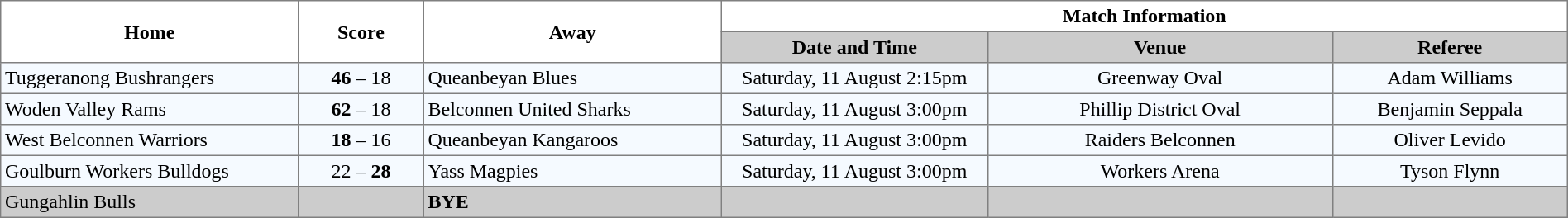<table border="1" cellpadding="3" cellspacing="0" width="100%" style="border-collapse:collapse;  text-align:center;">
<tr>
<th rowspan="2" width="19%">Home</th>
<th rowspan="2" width="8%">Score</th>
<th rowspan="2" width="19%">Away</th>
<th colspan="3">Match Information</th>
</tr>
<tr bgcolor="#CCCCCC">
<th width="17%">Date and Time</th>
<th width="22%">Venue</th>
<th width="50%">Referee</th>
</tr>
<tr style="text-align:center; background:#f5faff;">
<td align="left"> Tuggeranong Bushrangers</td>
<td><strong>46</strong> – 18</td>
<td align="left"> Queanbeyan Blues</td>
<td>Saturday, 11 August 2:15pm</td>
<td>Greenway Oval</td>
<td>Adam Williams</td>
</tr>
<tr style="text-align:center; background:#f5faff;">
<td align="left"> Woden Valley Rams</td>
<td><strong>62</strong> – 18</td>
<td align="left"> Belconnen United Sharks</td>
<td>Saturday, 11 August 3:00pm</td>
<td>Phillip District Oval</td>
<td>Benjamin Seppala</td>
</tr>
<tr style="text-align:center; background:#f5faff;">
<td align="left"> West Belconnen Warriors</td>
<td><strong>18</strong> – 16</td>
<td align="left"> Queanbeyan Kangaroos</td>
<td>Saturday, 11 August 3:00pm</td>
<td>Raiders Belconnen</td>
<td>Oliver Levido</td>
</tr>
<tr style="text-align:center; background:#f5faff;">
<td align="left"><strong></strong> Goulburn Workers Bulldogs</td>
<td>22 – <strong>28</strong></td>
<td align="left"> Yass Magpies</td>
<td>Saturday, 11 August 3:00pm</td>
<td>Workers Arena</td>
<td>Tyson Flynn</td>
</tr>
<tr style="text-align:center; background:#CCCCCC;">
<td align="left"> Gungahlin Bulls</td>
<td></td>
<td align="left"><strong>BYE</strong></td>
<td></td>
<td></td>
<td></td>
</tr>
</table>
